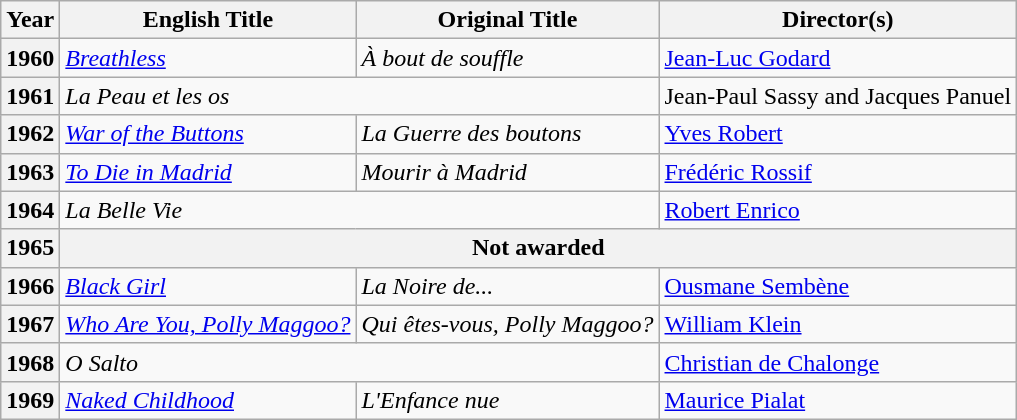<table class="wikitable">
<tr>
<th>Year</th>
<th>English Title</th>
<th>Original Title</th>
<th>Director(s)</th>
</tr>
<tr>
<th>1960</th>
<td><a href='#'><em>Breathless</em></a></td>
<td><em>À bout de souffle</em></td>
<td><a href='#'>Jean-Luc Godard</a></td>
</tr>
<tr>
<th>1961</th>
<td colspan="2"><em>La Peau et les os</em></td>
<td>Jean-Paul Sassy and Jacques Panuel</td>
</tr>
<tr>
<th>1962</th>
<td><a href='#'><em>War of the Buttons</em></a></td>
<td><em>La Guerre des boutons</em></td>
<td><a href='#'>Yves Robert</a></td>
</tr>
<tr>
<th>1963</th>
<td><em><a href='#'>To Die in Madrid</a></em></td>
<td><em>Mourir à Madrid</em></td>
<td><a href='#'>Frédéric Rossif</a></td>
</tr>
<tr>
<th>1964</th>
<td colspan="2"><em>La Belle Vie</em></td>
<td><a href='#'>Robert Enrico</a></td>
</tr>
<tr>
<th>1965</th>
<th colspan="3">Not awarded</th>
</tr>
<tr>
<th>1966</th>
<td><a href='#'><em>Black Girl</em></a></td>
<td><em>La Noire de...</em></td>
<td><a href='#'>Ousmane Sembène</a></td>
</tr>
<tr>
<th>1967</th>
<td><em><a href='#'>Who Are You, Polly Maggoo?</a></em></td>
<td><em>Qui êtes-vous, Polly Maggoo?</em></td>
<td><a href='#'>William Klein</a></td>
</tr>
<tr>
<th>1968</th>
<td colspan="2"><em>O Salto</em></td>
<td><a href='#'>Christian de Chalonge</a></td>
</tr>
<tr>
<th>1969</th>
<td><em><a href='#'>Naked Childhood</a></em></td>
<td><em>L'Enfance nue</em></td>
<td><a href='#'>Maurice Pialat</a></td>
</tr>
</table>
